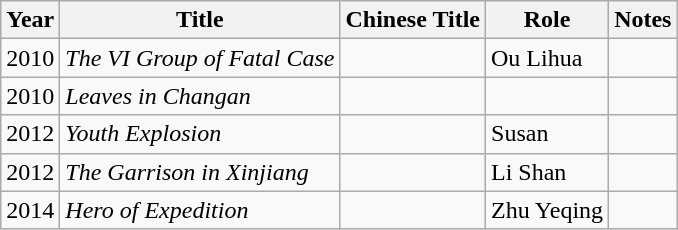<table class="wikitable">
<tr>
<th>Year</th>
<th>Title</th>
<th>Chinese Title</th>
<th>Role</th>
<th>Notes</th>
</tr>
<tr>
<td>2010</td>
<td><em>The VI Group of Fatal Case </em></td>
<td></td>
<td>Ou Lihua</td>
<td></td>
</tr>
<tr>
<td>2010</td>
<td><em>Leaves in Changan</em></td>
<td></td>
<td></td>
<td></td>
</tr>
<tr>
<td>2012</td>
<td><em>Youth Explosion</em></td>
<td></td>
<td>Susan</td>
<td></td>
</tr>
<tr>
<td>2012</td>
<td><em>The Garrison in Xinjiang</em></td>
<td></td>
<td>Li Shan</td>
<td></td>
</tr>
<tr>
<td>2014</td>
<td><em>Hero of Expedition</em></td>
<td></td>
<td>Zhu Yeqing</td>
<td></td>
</tr>
</table>
